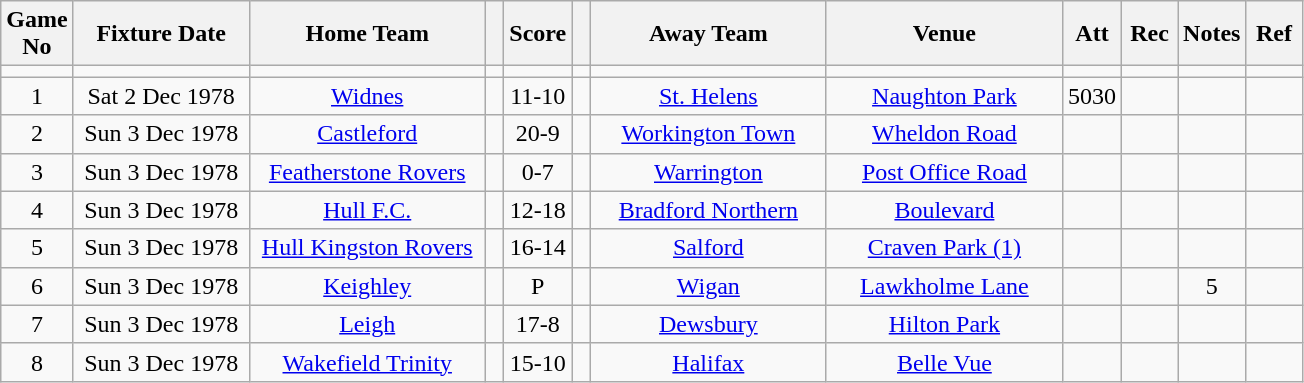<table class="wikitable" style="text-align:center;">
<tr>
<th width=10 abbr="No">Game No</th>
<th width=110 abbr="Date">Fixture Date</th>
<th width=150 abbr="Home Team">Home Team</th>
<th width=5 abbr="space"></th>
<th width=20 abbr="Score">Score</th>
<th width=5 abbr="space"></th>
<th width=150 abbr="Away Team">Away Team</th>
<th width=150 abbr="Venue">Venue</th>
<th width=30 abbr="Att">Att</th>
<th width=30 abbr="Rec">Rec</th>
<th width=20 abbr="Notes">Notes</th>
<th width=30 abbr="Ref">Ref</th>
</tr>
<tr>
<td></td>
<td></td>
<td></td>
<td></td>
<td></td>
<td></td>
<td></td>
<td></td>
<td></td>
<td></td>
<td></td>
<td></td>
</tr>
<tr>
<td>1</td>
<td>Sat 2 Dec 1978</td>
<td><a href='#'>Widnes</a></td>
<td></td>
<td>11-10</td>
<td></td>
<td><a href='#'>St. Helens</a></td>
<td><a href='#'>Naughton Park</a></td>
<td>5030</td>
<td></td>
<td></td>
<td></td>
</tr>
<tr>
<td>2</td>
<td>Sun 3 Dec 1978</td>
<td><a href='#'>Castleford</a></td>
<td></td>
<td>20-9</td>
<td></td>
<td><a href='#'>Workington Town</a></td>
<td><a href='#'>Wheldon Road</a></td>
<td></td>
<td></td>
<td></td>
<td></td>
</tr>
<tr>
<td>3</td>
<td>Sun 3 Dec 1978</td>
<td><a href='#'>Featherstone Rovers</a></td>
<td></td>
<td>0-7</td>
<td></td>
<td><a href='#'>Warrington</a></td>
<td><a href='#'>Post Office Road</a></td>
<td></td>
<td></td>
<td></td>
<td></td>
</tr>
<tr>
<td>4</td>
<td>Sun 3 Dec 1978</td>
<td><a href='#'>Hull F.C.</a></td>
<td></td>
<td>12-18</td>
<td></td>
<td><a href='#'>Bradford Northern</a></td>
<td><a href='#'>Boulevard</a></td>
<td></td>
<td></td>
<td></td>
<td></td>
</tr>
<tr>
<td>5</td>
<td>Sun 3 Dec 1978</td>
<td><a href='#'>Hull Kingston Rovers</a></td>
<td></td>
<td>16-14</td>
<td></td>
<td><a href='#'>Salford</a></td>
<td><a href='#'>Craven Park (1)</a></td>
<td></td>
<td></td>
<td></td>
<td></td>
</tr>
<tr>
<td>6</td>
<td>Sun 3 Dec 1978</td>
<td><a href='#'>Keighley</a></td>
<td></td>
<td>P</td>
<td></td>
<td><a href='#'>Wigan</a></td>
<td><a href='#'>Lawkholme Lane</a></td>
<td></td>
<td></td>
<td>5</td>
<td></td>
</tr>
<tr>
<td>7</td>
<td>Sun 3 Dec 1978</td>
<td><a href='#'>Leigh</a></td>
<td></td>
<td>17-8</td>
<td></td>
<td><a href='#'>Dewsbury</a></td>
<td><a href='#'>Hilton Park</a></td>
<td></td>
<td></td>
<td></td>
<td></td>
</tr>
<tr>
<td>8</td>
<td>Sun 3 Dec 1978</td>
<td><a href='#'>Wakefield Trinity</a></td>
<td></td>
<td>15-10</td>
<td></td>
<td><a href='#'>Halifax</a></td>
<td><a href='#'>Belle Vue</a></td>
<td></td>
<td></td>
<td></td>
<td></td>
</tr>
</table>
